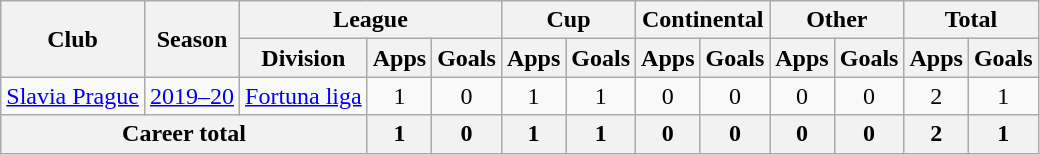<table class="wikitable" style="text-align: center">
<tr>
<th rowspan="2">Club</th>
<th rowspan="2">Season</th>
<th colspan="3">League</th>
<th colspan="2">Cup</th>
<th colspan="2">Continental</th>
<th colspan="2">Other</th>
<th colspan="2">Total</th>
</tr>
<tr>
<th>Division</th>
<th>Apps</th>
<th>Goals</th>
<th>Apps</th>
<th>Goals</th>
<th>Apps</th>
<th>Goals</th>
<th>Apps</th>
<th>Goals</th>
<th>Apps</th>
<th>Goals</th>
</tr>
<tr>
<td><a href='#'>Slavia Prague</a></td>
<td><a href='#'>2019–20</a></td>
<td><a href='#'>Fortuna liga</a></td>
<td>1</td>
<td>0</td>
<td>1</td>
<td>1</td>
<td>0</td>
<td>0</td>
<td>0</td>
<td>0</td>
<td>2</td>
<td>1</td>
</tr>
<tr>
<th colspan="3"><strong>Career total</strong></th>
<th>1</th>
<th>0</th>
<th>1</th>
<th>1</th>
<th>0</th>
<th>0</th>
<th>0</th>
<th>0</th>
<th>2</th>
<th>1</th>
</tr>
</table>
